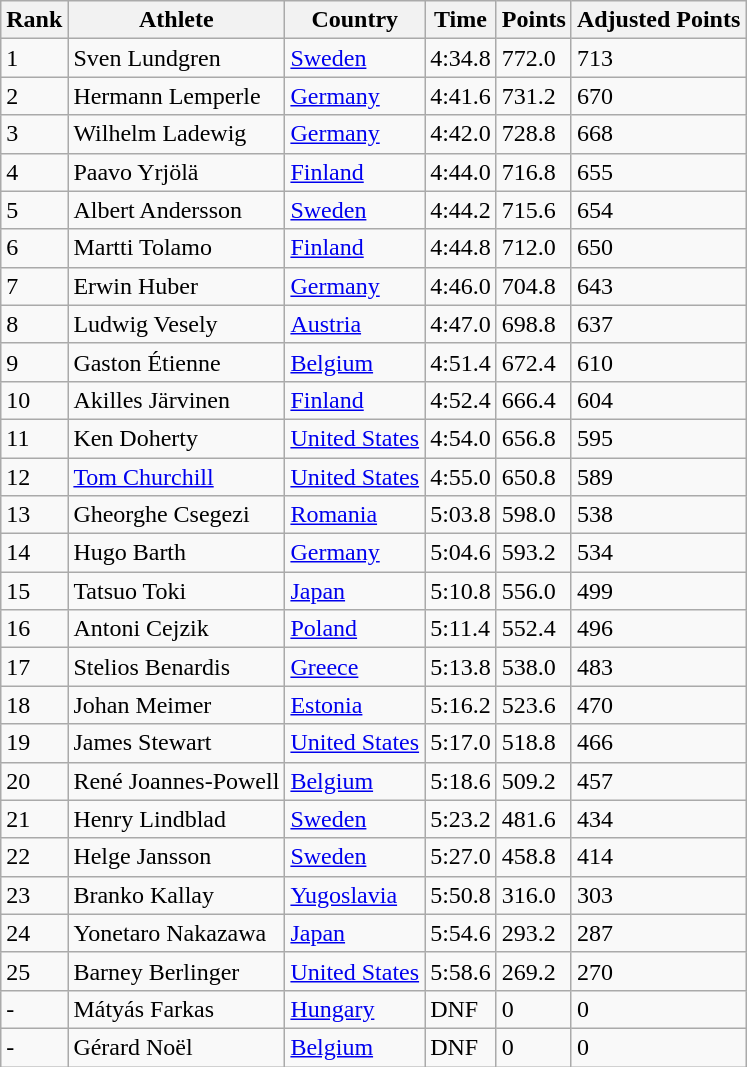<table class="wikitable">
<tr>
<th>Rank</th>
<th>Athlete</th>
<th>Country</th>
<th>Time</th>
<th>Points</th>
<th>Adjusted Points</th>
</tr>
<tr>
<td>1</td>
<td>Sven Lundgren</td>
<td><a href='#'>Sweden</a></td>
<td>4:34.8</td>
<td>772.0</td>
<td>713</td>
</tr>
<tr>
<td>2</td>
<td>Hermann Lemperle</td>
<td><a href='#'>Germany</a></td>
<td>4:41.6</td>
<td>731.2</td>
<td>670</td>
</tr>
<tr>
<td>3</td>
<td>Wilhelm Ladewig</td>
<td><a href='#'>Germany</a></td>
<td>4:42.0</td>
<td>728.8</td>
<td>668</td>
</tr>
<tr>
<td>4</td>
<td>Paavo Yrjölä</td>
<td><a href='#'>Finland</a></td>
<td>4:44.0</td>
<td>716.8</td>
<td>655</td>
</tr>
<tr>
<td>5</td>
<td>Albert Andersson</td>
<td><a href='#'>Sweden</a></td>
<td>4:44.2</td>
<td>715.6</td>
<td>654</td>
</tr>
<tr>
<td>6</td>
<td>Martti Tolamo</td>
<td><a href='#'>Finland</a></td>
<td>4:44.8</td>
<td>712.0</td>
<td>650</td>
</tr>
<tr>
<td>7</td>
<td>Erwin Huber</td>
<td><a href='#'>Germany</a></td>
<td>4:46.0</td>
<td>704.8</td>
<td>643</td>
</tr>
<tr>
<td>8</td>
<td>Ludwig Vesely</td>
<td><a href='#'>Austria</a></td>
<td>4:47.0</td>
<td>698.8</td>
<td>637</td>
</tr>
<tr>
<td>9</td>
<td>Gaston Étienne</td>
<td><a href='#'>Belgium</a></td>
<td>4:51.4</td>
<td>672.4</td>
<td>610</td>
</tr>
<tr>
<td>10</td>
<td>Akilles Järvinen</td>
<td><a href='#'>Finland</a></td>
<td>4:52.4</td>
<td>666.4</td>
<td>604</td>
</tr>
<tr>
<td>11</td>
<td>Ken Doherty</td>
<td><a href='#'>United States</a></td>
<td>4:54.0</td>
<td>656.8</td>
<td>595</td>
</tr>
<tr>
<td>12</td>
<td><a href='#'>Tom Churchill</a></td>
<td><a href='#'>United States</a></td>
<td>4:55.0</td>
<td>650.8</td>
<td>589</td>
</tr>
<tr>
<td>13</td>
<td>Gheorghe Csegezi</td>
<td><a href='#'>Romania</a></td>
<td>5:03.8</td>
<td>598.0</td>
<td>538</td>
</tr>
<tr>
<td>14</td>
<td>Hugo Barth</td>
<td><a href='#'>Germany</a></td>
<td>5:04.6</td>
<td>593.2</td>
<td>534</td>
</tr>
<tr>
<td>15</td>
<td>Tatsuo Toki</td>
<td><a href='#'>Japan</a></td>
<td>5:10.8</td>
<td>556.0</td>
<td>499</td>
</tr>
<tr>
<td>16</td>
<td>Antoni Cejzik</td>
<td><a href='#'>Poland</a></td>
<td>5:11.4</td>
<td>552.4</td>
<td>496</td>
</tr>
<tr>
<td>17</td>
<td>Stelios Benardis</td>
<td><a href='#'>Greece</a></td>
<td>5:13.8</td>
<td>538.0</td>
<td>483</td>
</tr>
<tr>
<td>18</td>
<td>Johan Meimer</td>
<td><a href='#'>Estonia</a></td>
<td>5:16.2</td>
<td>523.6</td>
<td>470</td>
</tr>
<tr>
<td>19</td>
<td>James Stewart</td>
<td><a href='#'>United States</a></td>
<td>5:17.0</td>
<td>518.8</td>
<td>466</td>
</tr>
<tr>
<td>20</td>
<td>René Joannes-Powell</td>
<td><a href='#'>Belgium</a></td>
<td>5:18.6</td>
<td>509.2</td>
<td>457</td>
</tr>
<tr>
<td>21</td>
<td>Henry Lindblad</td>
<td><a href='#'>Sweden</a></td>
<td>5:23.2</td>
<td>481.6</td>
<td>434</td>
</tr>
<tr>
<td>22</td>
<td>Helge Jansson</td>
<td><a href='#'>Sweden</a></td>
<td>5:27.0</td>
<td>458.8</td>
<td>414</td>
</tr>
<tr>
<td>23</td>
<td>Branko Kallay</td>
<td><a href='#'>Yugoslavia</a></td>
<td>5:50.8</td>
<td>316.0</td>
<td>303</td>
</tr>
<tr>
<td>24</td>
<td>Yonetaro Nakazawa</td>
<td><a href='#'>Japan</a></td>
<td>5:54.6</td>
<td>293.2</td>
<td>287</td>
</tr>
<tr>
<td>25</td>
<td>Barney Berlinger</td>
<td><a href='#'>United States</a></td>
<td>5:58.6</td>
<td>269.2</td>
<td>270</td>
</tr>
<tr>
<td>-</td>
<td>Mátyás Farkas</td>
<td><a href='#'>Hungary</a></td>
<td>DNF</td>
<td>0</td>
<td>0</td>
</tr>
<tr>
<td>-</td>
<td>Gérard Noël</td>
<td><a href='#'>Belgium</a></td>
<td>DNF</td>
<td>0</td>
<td>0</td>
</tr>
</table>
